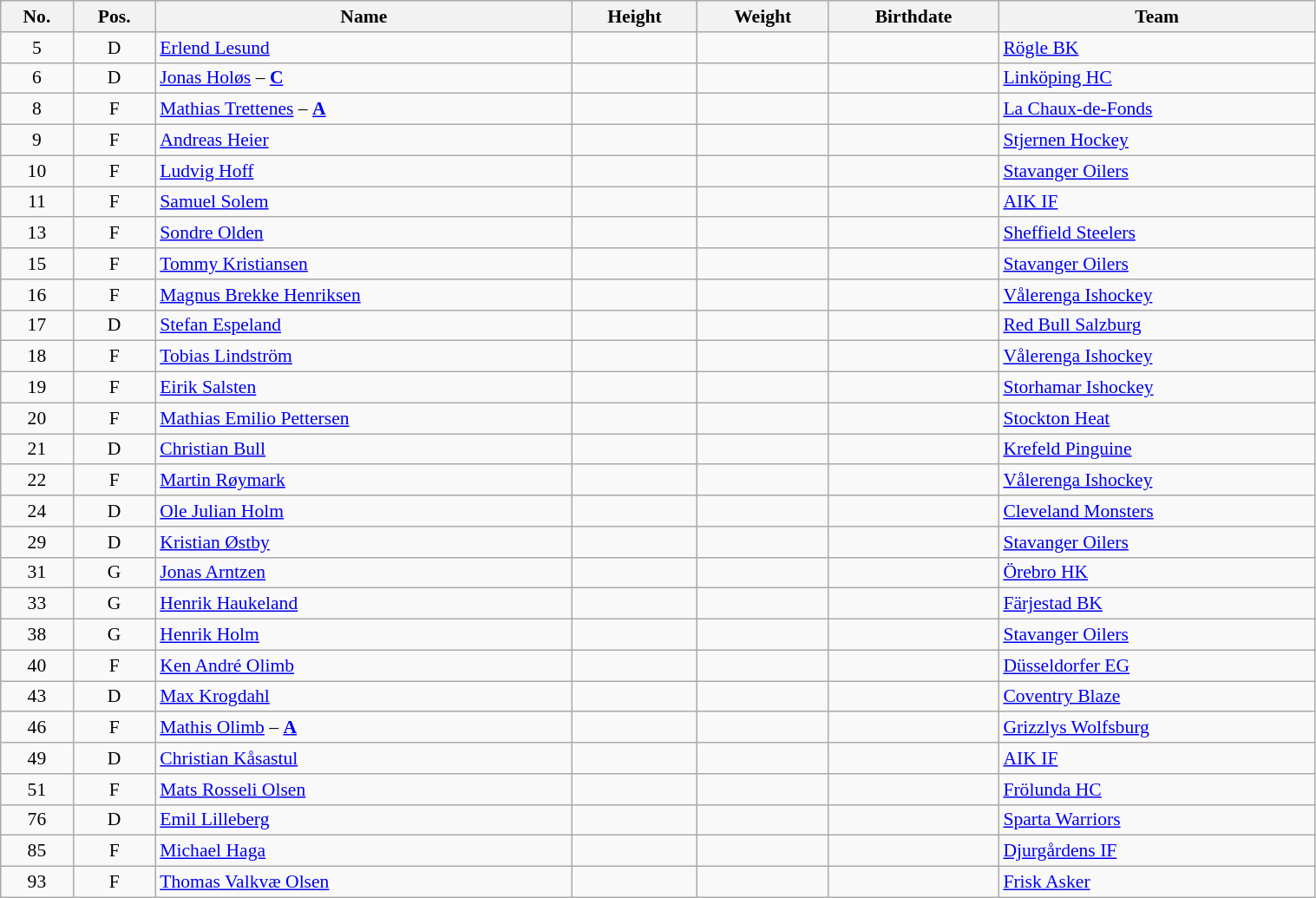<table width="80%" class="wikitable sortable" style="font-size: 90%; text-align: center;">
<tr>
<th>No.</th>
<th>Pos.</th>
<th>Name</th>
<th>Height</th>
<th>Weight</th>
<th>Birthdate</th>
<th>Team</th>
</tr>
<tr>
<td>5</td>
<td>D</td>
<td align=left><a href='#'>Erlend Lesund</a></td>
<td></td>
<td></td>
<td></td>
<td style="text-align:left;"> <a href='#'>Rögle BK</a></td>
</tr>
<tr>
<td>6</td>
<td>D</td>
<td align=left><a href='#'>Jonas Holøs</a> – <strong><a href='#'>C</a></strong></td>
<td></td>
<td></td>
<td></td>
<td style="text-align:left;"> <a href='#'>Linköping HC</a></td>
</tr>
<tr>
<td>8</td>
<td>F</td>
<td align=left><a href='#'>Mathias Trettenes</a> – <strong><a href='#'>A</a></strong></td>
<td></td>
<td></td>
<td></td>
<td style="text-align:left;"> <a href='#'>La Chaux-de-Fonds</a></td>
</tr>
<tr>
<td>9</td>
<td>F</td>
<td align=left><a href='#'>Andreas Heier</a></td>
<td></td>
<td></td>
<td></td>
<td style="text-align:left;"> <a href='#'>Stjernen Hockey</a></td>
</tr>
<tr>
<td>10</td>
<td>F</td>
<td align=left><a href='#'>Ludvig Hoff</a></td>
<td></td>
<td></td>
<td></td>
<td style="text-align:left;"> <a href='#'>Stavanger Oilers</a></td>
</tr>
<tr>
<td>11</td>
<td>F</td>
<td align=left><a href='#'>Samuel Solem</a></td>
<td></td>
<td></td>
<td></td>
<td style="text-align:left;"> <a href='#'>AIK IF</a></td>
</tr>
<tr>
<td>13</td>
<td>F</td>
<td align=left><a href='#'>Sondre Olden</a></td>
<td></td>
<td></td>
<td></td>
<td style="text-align:left;"> <a href='#'>Sheffield Steelers</a></td>
</tr>
<tr>
<td>15</td>
<td>F</td>
<td align=left><a href='#'>Tommy Kristiansen</a></td>
<td></td>
<td></td>
<td></td>
<td style="text-align:left;"> <a href='#'>Stavanger Oilers</a></td>
</tr>
<tr>
<td>16</td>
<td>F</td>
<td align=left><a href='#'>Magnus Brekke Henriksen</a></td>
<td></td>
<td></td>
<td></td>
<td style="text-align:left;"> <a href='#'>Vålerenga Ishockey</a></td>
</tr>
<tr>
<td>17</td>
<td>D</td>
<td align=left><a href='#'>Stefan Espeland</a></td>
<td></td>
<td></td>
<td></td>
<td style="text-align:left;"> <a href='#'>Red Bull Salzburg</a></td>
</tr>
<tr>
<td>18</td>
<td>F</td>
<td align=left><a href='#'>Tobias Lindström</a></td>
<td></td>
<td></td>
<td></td>
<td style="text-align:left;"> <a href='#'>Vålerenga Ishockey</a></td>
</tr>
<tr>
<td>19</td>
<td>F</td>
<td align=left><a href='#'>Eirik Salsten</a></td>
<td></td>
<td></td>
<td></td>
<td style="text-align:left;"> <a href='#'>Storhamar Ishockey</a></td>
</tr>
<tr>
<td>20</td>
<td>F</td>
<td align=left><a href='#'>Mathias Emilio Pettersen</a></td>
<td></td>
<td></td>
<td></td>
<td style="text-align:left;"> <a href='#'>Stockton Heat</a></td>
</tr>
<tr>
<td>21</td>
<td>D</td>
<td align=left><a href='#'>Christian Bull</a></td>
<td></td>
<td></td>
<td></td>
<td style="text-align:left;"> <a href='#'>Krefeld Pinguine</a></td>
</tr>
<tr>
<td>22</td>
<td>F</td>
<td align=left><a href='#'>Martin Røymark</a></td>
<td></td>
<td></td>
<td></td>
<td style="text-align:left;"> <a href='#'>Vålerenga Ishockey</a></td>
</tr>
<tr>
<td>24</td>
<td>D</td>
<td align=left><a href='#'>Ole Julian Holm</a></td>
<td></td>
<td></td>
<td></td>
<td style="text-align:left;"> <a href='#'>Cleveland Monsters</a></td>
</tr>
<tr>
<td>29</td>
<td>D</td>
<td align=left><a href='#'>Kristian Østby</a></td>
<td></td>
<td></td>
<td></td>
<td style="text-align:left;"> <a href='#'>Stavanger Oilers</a></td>
</tr>
<tr>
<td>31</td>
<td>G</td>
<td align=left><a href='#'>Jonas Arntzen</a></td>
<td></td>
<td></td>
<td></td>
<td style="text-align:left;"> <a href='#'>Örebro HK</a></td>
</tr>
<tr>
<td>33</td>
<td>G</td>
<td align=left><a href='#'>Henrik Haukeland</a></td>
<td></td>
<td></td>
<td></td>
<td style="text-align:left;"> <a href='#'>Färjestad BK</a></td>
</tr>
<tr>
<td>38</td>
<td>G</td>
<td align=left><a href='#'>Henrik Holm</a></td>
<td></td>
<td></td>
<td></td>
<td style="text-align:left;"> <a href='#'>Stavanger Oilers</a></td>
</tr>
<tr>
<td>40</td>
<td>F</td>
<td align=left><a href='#'>Ken André Olimb</a></td>
<td></td>
<td></td>
<td></td>
<td style="text-align:left;"> <a href='#'>Düsseldorfer EG</a></td>
</tr>
<tr>
<td>43</td>
<td>D</td>
<td align=left><a href='#'>Max Krogdahl</a></td>
<td></td>
<td></td>
<td></td>
<td style="text-align:left;"> <a href='#'>Coventry Blaze</a></td>
</tr>
<tr>
<td>46</td>
<td>F</td>
<td align=left><a href='#'>Mathis Olimb</a> – <strong><a href='#'>A</a></strong></td>
<td></td>
<td></td>
<td></td>
<td style="text-align:left;"> <a href='#'>Grizzlys Wolfsburg</a></td>
</tr>
<tr>
<td>49</td>
<td>D</td>
<td align=left><a href='#'>Christian Kåsastul</a></td>
<td></td>
<td></td>
<td></td>
<td style="text-align:left;"> <a href='#'>AIK IF</a></td>
</tr>
<tr>
<td>51</td>
<td>F</td>
<td align=left><a href='#'>Mats Rosseli Olsen</a></td>
<td></td>
<td></td>
<td></td>
<td style="text-align:left;"> <a href='#'>Frölunda HC</a></td>
</tr>
<tr>
<td>76</td>
<td>D</td>
<td align=left><a href='#'>Emil Lilleberg</a></td>
<td></td>
<td></td>
<td></td>
<td style="text-align:left;"> <a href='#'>Sparta Warriors</a></td>
</tr>
<tr>
<td>85</td>
<td>F</td>
<td align=left><a href='#'>Michael Haga</a></td>
<td></td>
<td></td>
<td></td>
<td style="text-align:left;"> <a href='#'>Djurgårdens IF</a></td>
</tr>
<tr>
<td>93</td>
<td>F</td>
<td align=left><a href='#'>Thomas Valkvæ Olsen</a></td>
<td></td>
<td></td>
<td></td>
<td style="text-align:left;"> <a href='#'>Frisk Asker</a></td>
</tr>
</table>
